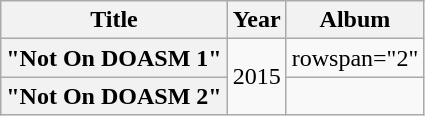<table class="wikitable plainrowheaders" style="text-align:center;">
<tr>
<th>Title</th>
<th>Year</th>
<th>Album</th>
</tr>
<tr>
<th scope="row">"Not On DOASM 1"<br></th>
<td rowspan="2">2015</td>
<td>rowspan="2" </td>
</tr>
<tr>
<th scope="row">"Not On DOASM 2"<br></th>
</tr>
</table>
